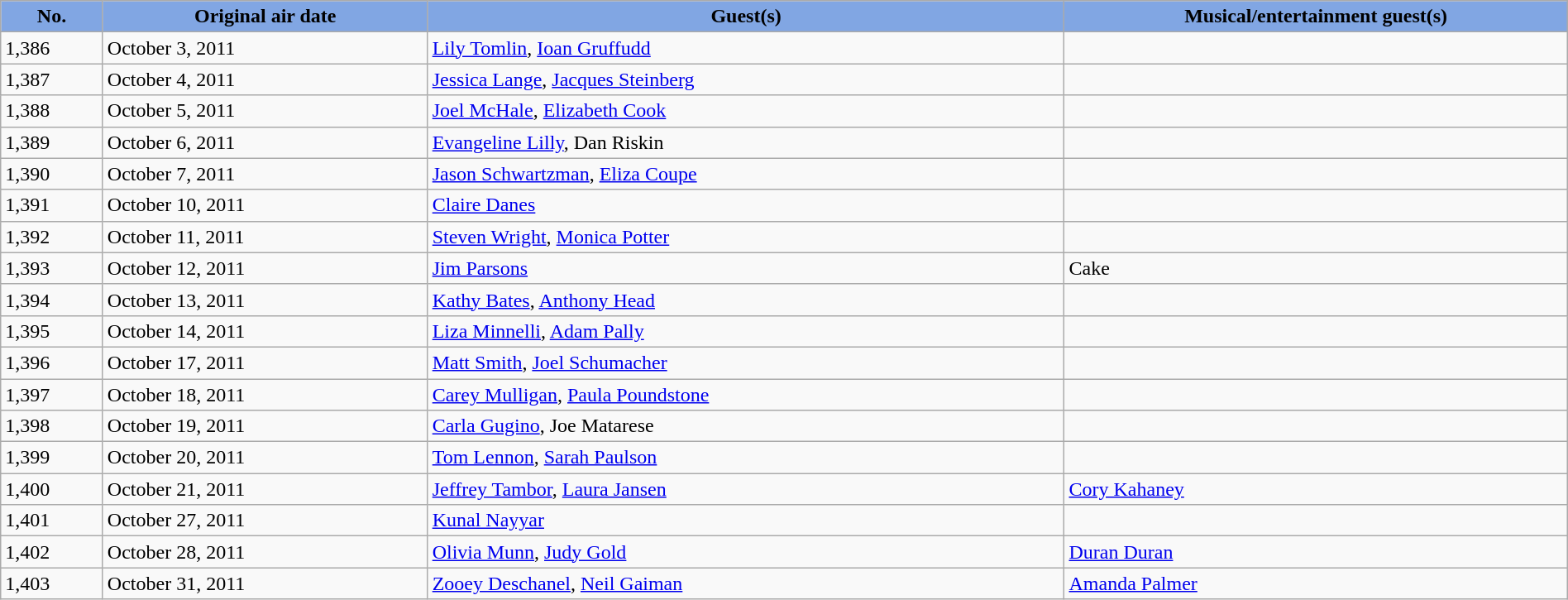<table class="wikitable plainrowheaders" style="width:100%;">
<tr>
<th style="width:50px; background:#81a6e3;">No.</th>
<th style="width:175px; background:#81a6e3;">Original air date</th>
<th style="width:350px; background:#81a6e3;">Guest(s)</th>
<th style="width:275px; background:#81a6e3;">Musical/entertainment guest(s)</th>
</tr>
<tr>
<td>1,386</td>
<td>October 3, 2011</td>
<td><a href='#'>Lily Tomlin</a>, <a href='#'>Ioan Gruffudd</a></td>
<td></td>
</tr>
<tr>
<td>1,387</td>
<td>October 4, 2011</td>
<td><a href='#'>Jessica Lange</a>, <a href='#'>Jacques Steinberg</a></td>
<td></td>
</tr>
<tr>
<td>1,388</td>
<td>October 5, 2011</td>
<td><a href='#'>Joel McHale</a>, <a href='#'>Elizabeth Cook</a></td>
<td></td>
</tr>
<tr>
<td>1,389</td>
<td>October 6, 2011</td>
<td><a href='#'>Evangeline Lilly</a>, Dan Riskin</td>
<td></td>
</tr>
<tr>
<td>1,390</td>
<td>October 7, 2011</td>
<td><a href='#'>Jason Schwartzman</a>, <a href='#'>Eliza Coupe</a></td>
<td></td>
</tr>
<tr>
<td>1,391</td>
<td>October 10, 2011</td>
<td><a href='#'>Claire Danes</a></td>
<td></td>
</tr>
<tr>
<td>1,392</td>
<td>October 11, 2011</td>
<td><a href='#'>Steven Wright</a>, <a href='#'>Monica Potter</a></td>
<td></td>
</tr>
<tr>
<td>1,393</td>
<td>October 12, 2011</td>
<td><a href='#'>Jim Parsons</a></td>
<td>Cake</td>
</tr>
<tr>
<td>1,394</td>
<td>October 13, 2011</td>
<td><a href='#'>Kathy Bates</a>, <a href='#'>Anthony Head</a></td>
<td></td>
</tr>
<tr>
<td>1,395</td>
<td>October 14, 2011</td>
<td><a href='#'>Liza Minnelli</a>, <a href='#'>Adam Pally</a></td>
<td></td>
</tr>
<tr>
<td>1,396</td>
<td>October 17, 2011</td>
<td><a href='#'>Matt Smith</a>, <a href='#'>Joel Schumacher</a></td>
<td></td>
</tr>
<tr>
<td>1,397</td>
<td>October 18, 2011</td>
<td><a href='#'>Carey Mulligan</a>, <a href='#'>Paula Poundstone</a></td>
<td></td>
</tr>
<tr>
<td>1,398</td>
<td>October 19, 2011</td>
<td><a href='#'>Carla Gugino</a>, Joe Matarese</td>
<td></td>
</tr>
<tr>
<td>1,399</td>
<td>October 20, 2011</td>
<td><a href='#'>Tom Lennon</a>, <a href='#'>Sarah Paulson</a></td>
<td></td>
</tr>
<tr>
<td>1,400</td>
<td>October 21, 2011</td>
<td><a href='#'>Jeffrey Tambor</a>, <a href='#'>Laura Jansen</a></td>
<td><a href='#'>Cory Kahaney</a></td>
</tr>
<tr>
<td>1,401</td>
<td>October 27, 2011</td>
<td><a href='#'>Kunal Nayyar</a></td>
<td></td>
</tr>
<tr>
<td>1,402</td>
<td>October 28, 2011</td>
<td><a href='#'>Olivia Munn</a>, <a href='#'>Judy Gold</a></td>
<td><a href='#'>Duran Duran</a></td>
</tr>
<tr>
<td>1,403</td>
<td>October 31, 2011</td>
<td><a href='#'>Zooey Deschanel</a>, <a href='#'>Neil Gaiman</a></td>
<td><a href='#'>Amanda Palmer</a></td>
</tr>
</table>
